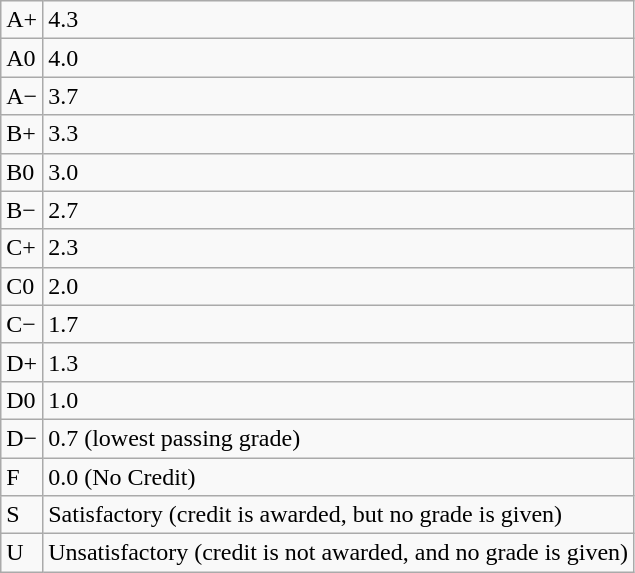<table class="wikitable">
<tr>
<td>A+</td>
<td>4.3</td>
</tr>
<tr>
<td>A0</td>
<td>4.0</td>
</tr>
<tr>
<td>A−</td>
<td>3.7</td>
</tr>
<tr>
<td>B+</td>
<td>3.3</td>
</tr>
<tr>
<td>B0</td>
<td>3.0</td>
</tr>
<tr>
<td>B−</td>
<td>2.7</td>
</tr>
<tr>
<td>C+</td>
<td>2.3</td>
</tr>
<tr>
<td>C0</td>
<td>2.0</td>
</tr>
<tr>
<td>C−</td>
<td>1.7</td>
</tr>
<tr>
<td>D+</td>
<td>1.3</td>
</tr>
<tr>
<td>D0</td>
<td>1.0</td>
</tr>
<tr>
<td>D−</td>
<td>0.7 (lowest passing grade)</td>
</tr>
<tr>
<td>F</td>
<td>0.0 (No Credit)</td>
</tr>
<tr>
<td>S</td>
<td>Satisfactory (credit is awarded, but no grade is given)</td>
</tr>
<tr>
<td>U</td>
<td>Unsatisfactory (credit is not awarded, and no grade is given)</td>
</tr>
</table>
